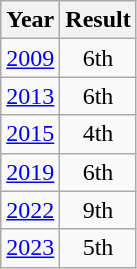<table class="wikitable" style="text-align:center">
<tr>
<th>Year</th>
<th>Result</th>
</tr>
<tr>
<td><a href='#'>2009</a></td>
<td>6th</td>
</tr>
<tr>
<td><a href='#'>2013</a></td>
<td>6th</td>
</tr>
<tr>
<td><a href='#'>2015</a></td>
<td>4th</td>
</tr>
<tr>
<td><a href='#'>2019</a></td>
<td>6th</td>
</tr>
<tr>
<td><a href='#'>2022</a></td>
<td>9th</td>
</tr>
<tr>
<td><a href='#'>2023</a></td>
<td>5th</td>
</tr>
</table>
